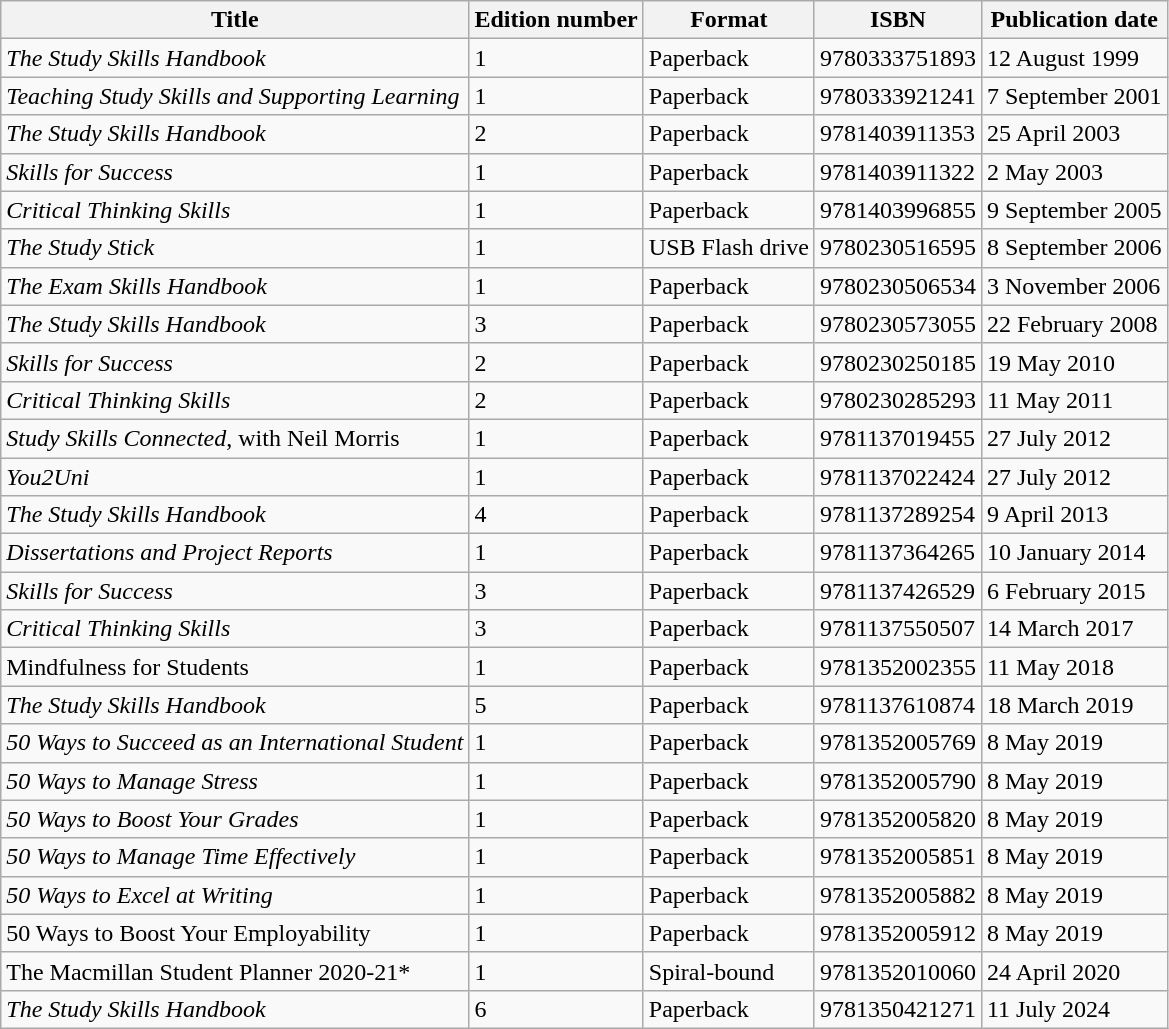<table class="wikitable">
<tr>
<th>Title</th>
<th>Edition number</th>
<th>Format</th>
<th>ISBN</th>
<th>Publication date</th>
</tr>
<tr>
<td><em>The Study Skills Handbook</em></td>
<td>1</td>
<td>Paperback</td>
<td>9780333751893</td>
<td>12 August 1999</td>
</tr>
<tr>
<td><em>Teaching Study Skills and Supporting Learning</em></td>
<td>1</td>
<td>Paperback</td>
<td>9780333921241</td>
<td>7 September 2001</td>
</tr>
<tr>
<td><em>The Study Skills Handbook</em></td>
<td>2</td>
<td>Paperback</td>
<td>9781403911353</td>
<td>25 April 2003</td>
</tr>
<tr>
<td><em>Skills for Success</em></td>
<td>1</td>
<td>Paperback</td>
<td>9781403911322</td>
<td>2 May 2003</td>
</tr>
<tr>
<td><em>Critical Thinking Skills</em></td>
<td>1</td>
<td>Paperback</td>
<td>9781403996855</td>
<td>9 September 2005</td>
</tr>
<tr>
<td><em>The Study Stick</em></td>
<td>1</td>
<td>USB Flash drive</td>
<td>9780230516595</td>
<td>8 September 2006</td>
</tr>
<tr>
<td><em>The Exam Skills Handbook</em></td>
<td>1</td>
<td>Paperback</td>
<td>9780230506534</td>
<td>3 November 2006</td>
</tr>
<tr>
<td><em>The Study Skills Handbook</em></td>
<td>3</td>
<td>Paperback</td>
<td>9780230573055</td>
<td>22 February 2008</td>
</tr>
<tr>
<td><em>Skills for Success</em></td>
<td>2</td>
<td>Paperback</td>
<td>9780230250185</td>
<td>19 May 2010</td>
</tr>
<tr>
<td><em>Critical Thinking Skills</em></td>
<td>2</td>
<td>Paperback</td>
<td>9780230285293</td>
<td>11 May 2011</td>
</tr>
<tr>
<td><em>Study Skills Connected</em>, with Neil Morris</td>
<td>1</td>
<td>Paperback</td>
<td>9781137019455</td>
<td>27 July 2012</td>
</tr>
<tr>
<td><em>You2Uni</em></td>
<td>1</td>
<td>Paperback</td>
<td>9781137022424</td>
<td>27 July 2012</td>
</tr>
<tr>
<td><em>The Study Skills Handbook</em></td>
<td>4</td>
<td>Paperback</td>
<td>9781137289254</td>
<td>9 April 2013</td>
</tr>
<tr>
<td><em>Dissertations and Project Reports</em></td>
<td>1</td>
<td>Paperback</td>
<td>9781137364265</td>
<td>10 January 2014</td>
</tr>
<tr>
<td><em>Skills for Success</em></td>
<td>3</td>
<td>Paperback</td>
<td>9781137426529</td>
<td>6 February 2015</td>
</tr>
<tr>
<td><em>Critical Thinking Skills</em></td>
<td>3</td>
<td>Paperback</td>
<td>9781137550507</td>
<td>14 March 2017</td>
</tr>
<tr>
<td>Mindfulness for Students</td>
<td>1</td>
<td>Paperback</td>
<td>9781352002355</td>
<td>11 May 2018</td>
</tr>
<tr>
<td><em>The Study Skills Handbook</em></td>
<td>5</td>
<td>Paperback</td>
<td>9781137610874</td>
<td>18 March 2019</td>
</tr>
<tr>
<td><em>50 Ways to Succeed as an International Student</em></td>
<td>1</td>
<td>Paperback</td>
<td>9781352005769</td>
<td>8 May 2019</td>
</tr>
<tr>
<td><em>50 Ways to Manage Stress</em></td>
<td>1</td>
<td>Paperback</td>
<td>9781352005790</td>
<td>8 May 2019</td>
</tr>
<tr>
<td><em>50 Ways to Boost Your Grades</em></td>
<td>1</td>
<td>Paperback</td>
<td>9781352005820</td>
<td>8 May 2019</td>
</tr>
<tr>
<td><em>50 Ways to Manage Time Effectively</em></td>
<td>1</td>
<td>Paperback</td>
<td>9781352005851</td>
<td>8 May 2019</td>
</tr>
<tr>
<td><em>50 Ways to Excel at Writing</em></td>
<td>1</td>
<td>Paperback</td>
<td>9781352005882</td>
<td>8 May 2019</td>
</tr>
<tr>
<td>50 Ways to Boost Your Employability</td>
<td>1</td>
<td>Paperback</td>
<td>9781352005912</td>
<td>8 May 2019</td>
</tr>
<tr>
<td>The Macmillan Student Planner 2020-21*</td>
<td>1</td>
<td>Spiral-bound</td>
<td>9781352010060</td>
<td>24 April 2020</td>
</tr>
<tr>
<td><em>The Study Skills Handbook</em></td>
<td>6</td>
<td>Paperback</td>
<td>9781350421271</td>
<td>11 July 2024</td>
</tr>
</table>
